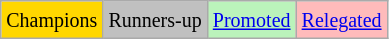<table class="wikitable">
<tr>
<td bgcolor=gold><small>Champions</small></td>
<td bgcolor=silver><small>Runners-up</small></td>
<td bgcolor=#bbf3bb><small><a href='#'>Promoted</a></small></td>
<td bgcolor=#ffbbbb><small><a href='#'>Relegated</a></small></td>
</tr>
</table>
